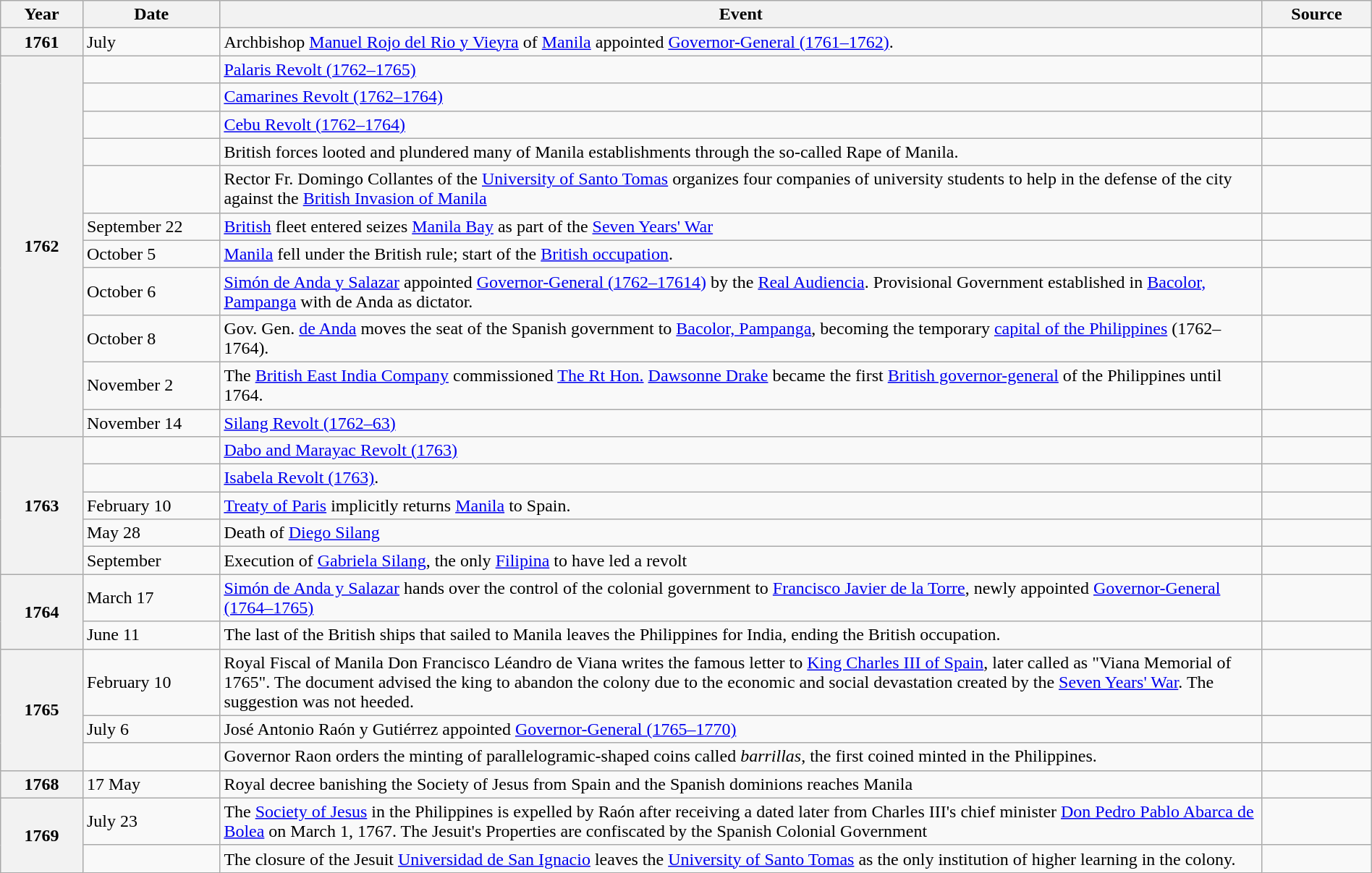<table class="wikitable toptextcells" style="width:100%;">
<tr>
<th scope="col" style="width:6%;">Year</th>
<th scope="col" style="width:10%;">Date</th>
<th scope="col">Event</th>
<th scope="col" style="width:8%;">Source</th>
</tr>
<tr>
<th scope="row">1761</th>
<td>July</td>
<td>Archbishop <a href='#'>Manuel Rojo del Rio y Vieyra</a> of <a href='#'>Manila</a> appointed <a href='#'>Governor-General (1761–1762)</a>.</td>
<td></td>
</tr>
<tr>
<th scope="row" rowspan="11">1762</th>
<td></td>
<td><a href='#'>Palaris Revolt (1762–1765)</a></td>
<td></td>
</tr>
<tr>
<td></td>
<td><a href='#'>Camarines Revolt (1762–1764)</a></td>
<td></td>
</tr>
<tr>
<td></td>
<td><a href='#'>Cebu Revolt (1762–1764)</a></td>
<td></td>
</tr>
<tr>
<td></td>
<td>British forces looted and plundered many of Manila establishments through the so-called Rape of Manila.</td>
<td></td>
</tr>
<tr>
<td></td>
<td>Rector Fr. Domingo Collantes of the <a href='#'>University of Santo Tomas</a> organizes four companies of university students to help in the defense of the city against the <a href='#'>British Invasion of Manila</a></td>
<td></td>
</tr>
<tr>
<td>September 22</td>
<td><a href='#'>British</a> fleet entered seizes <a href='#'>Manila Bay</a> as part of the <a href='#'>Seven Years' War</a></td>
<td></td>
</tr>
<tr>
<td>October 5</td>
<td><a href='#'>Manila</a> fell under the British rule; start of the <a href='#'>British occupation</a>.</td>
<td><br></td>
</tr>
<tr>
<td>October 6</td>
<td><a href='#'>Simón de Anda y Salazar</a> appointed <a href='#'>Governor-General (1762–17614)</a> by the <a href='#'>Real Audiencia</a>. Provisional Government established in <a href='#'>Bacolor, Pampanga</a> with de Anda as dictator.</td>
<td></td>
</tr>
<tr>
<td>October 8</td>
<td>Gov. Gen. <a href='#'>de Anda</a> moves the seat of the Spanish government to <a href='#'>Bacolor, Pampanga</a>, becoming the temporary <a href='#'>capital of the Philippines</a> (1762–1764).</td>
<td></td>
</tr>
<tr>
<td>November 2</td>
<td>The <a href='#'>British East India Company</a> commissioned <a href='#'>The Rt Hon.</a> <a href='#'>Dawsonne Drake</a> became the first <a href='#'>British governor-general</a> of the Philippines until 1764.</td>
<td></td>
</tr>
<tr>
<td>November 14</td>
<td><a href='#'>Silang Revolt (1762–63)</a></td>
<td></td>
</tr>
<tr>
<th scope="row" rowspan="5">1763</th>
<td></td>
<td><a href='#'>Dabo and Marayac Revolt (1763)</a></td>
<td></td>
</tr>
<tr>
<td></td>
<td><a href='#'>Isabela Revolt (1763)</a>.</td>
<td></td>
</tr>
<tr>
<td>February 10</td>
<td><a href='#'>Treaty of Paris</a> implicitly returns <a href='#'>Manila</a> to Spain.</td>
<td></td>
</tr>
<tr>
<td>May 28</td>
<td>Death of <a href='#'>Diego Silang</a></td>
<td><br></td>
</tr>
<tr>
<td>September</td>
<td>Execution of <a href='#'>Gabriela Silang</a>, the only <a href='#'>Filipina</a> to have led a revolt</td>
<td></td>
</tr>
<tr>
<th scope="row" rowspan="2">1764</th>
<td>March 17</td>
<td><a href='#'>Simón de Anda y Salazar</a> hands over the control of the colonial government to <a href='#'>Francisco Javier de la Torre</a>, newly appointed <a href='#'>Governor-General (1764–1765)</a></td>
<td></td>
</tr>
<tr>
<td>June 11</td>
<td>The last of the British ships that sailed to Manila leaves the Philippines for India, ending the British occupation.</td>
<td><br></td>
</tr>
<tr>
<th scope="row" rowspan="3">1765</th>
<td>February 10</td>
<td>Royal Fiscal of Manila Don Francisco Léandro de Viana writes the famous letter to <a href='#'>King Charles III of Spain</a>, later called as "Viana Memorial of 1765". The document advised the king to abandon the colony due to the economic and social devastation created by the <a href='#'>Seven Years' War</a>. The suggestion was not heeded.</td>
<td></td>
</tr>
<tr>
<td>July 6</td>
<td>José Antonio Raón y Gutiérrez appointed <a href='#'>Governor-General (1765–1770)</a></td>
<td></td>
</tr>
<tr>
<td></td>
<td>Governor Raon orders the minting of parallelogramic-shaped coins called <em>barrillas</em>, the first coined minted in the Philippines.</td>
<td></td>
</tr>
<tr>
<th scope="row">1768</th>
<td>17 May</td>
<td>Royal decree banishing the Society of Jesus from Spain and the Spanish dominions reaches Manila</td>
<td></td>
</tr>
<tr>
<th scope="row" rowspan="2">1769</th>
<td>July 23</td>
<td>The <a href='#'>Society of Jesus</a> in the Philippines is expelled by Raón after receiving a dated later from Charles III's chief minister <a href='#'>Don Pedro Pablo Abarca de Bolea</a> on March 1, 1767. The Jesuit's Properties are confiscated by the Spanish Colonial Government</td>
<td></td>
</tr>
<tr>
<td></td>
<td>The closure of the Jesuit <a href='#'>Universidad de San Ignacio</a> leaves the <a href='#'>University of Santo Tomas</a> as the only institution of higher learning in the colony.</td>
<td></td>
</tr>
</table>
